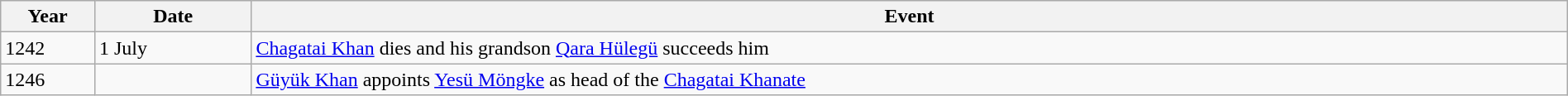<table class="wikitable" width="100%">
<tr>
<th style="width:6%">Year</th>
<th style="width:10%">Date</th>
<th>Event</th>
</tr>
<tr>
<td>1242</td>
<td>1 July</td>
<td><a href='#'>Chagatai Khan</a> dies and his grandson <a href='#'>Qara Hülegü</a> succeeds him</td>
</tr>
<tr>
<td>1246</td>
<td></td>
<td><a href='#'>Güyük Khan</a> appoints <a href='#'>Yesü Möngke</a> as head of the <a href='#'>Chagatai Khanate</a></td>
</tr>
</table>
